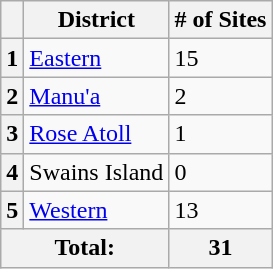<table class="wikitable sortable">
<tr>
<th></th>
<th><strong>District</strong></th>
<th><strong># of Sites</strong></th>
</tr>
<tr ->
<th>1</th>
<td><a href='#'>Eastern</a></td>
<td>15</td>
</tr>
<tr ->
<th>2</th>
<td><a href='#'>Manu'a</a></td>
<td>2</td>
</tr>
<tr ->
<th>3</th>
<td><a href='#'>Rose Atoll</a></td>
<td>1</td>
</tr>
<tr ->
<th>4</th>
<td>Swains Island</td>
<td>0</td>
</tr>
<tr ->
<th>5</th>
<td><a href='#'>Western</a></td>
<td>13</td>
</tr>
<tr class="sortbottom">
<th colspan="2">Total:</th>
<th>31</th>
</tr>
</table>
